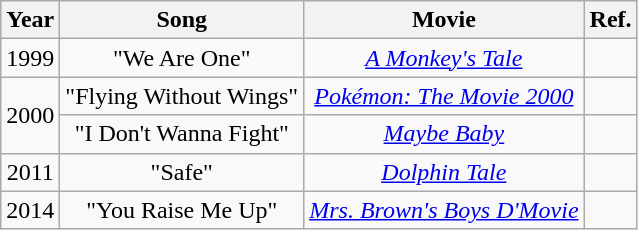<table class="wikitable" style="text-align:center;">
<tr>
<th>Year</th>
<th>Song</th>
<th>Movie</th>
<th>Ref.</th>
</tr>
<tr>
<td>1999</td>
<td>"We Are One"</td>
<td><em><a href='#'>A Monkey's Tale</a></em></td>
<td></td>
</tr>
<tr>
<td rowspan="2">2000</td>
<td>"Flying Without Wings"</td>
<td><em><a href='#'>Pokémon: The Movie 2000</a></em></td>
<td></td>
</tr>
<tr>
<td>"I Don't Wanna Fight"</td>
<td><em><a href='#'>Maybe Baby</a></em></td>
<td></td>
</tr>
<tr>
<td>2011</td>
<td>"Safe"</td>
<td><em><a href='#'>Dolphin Tale</a></em></td>
<td></td>
</tr>
<tr>
<td>2014</td>
<td>"You Raise Me Up"</td>
<td><em><a href='#'>Mrs. Brown's Boys D'Movie</a></em></td>
<td></td>
</tr>
</table>
